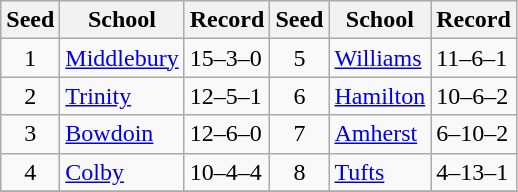<table class="wikitable">
<tr>
<th>Seed</th>
<th>School</th>
<th>Record</th>
<th>Seed</th>
<th>School</th>
<th>Record</th>
</tr>
<tr>
<td align=center>1</td>
<td><a href='#'>Middlebury</a></td>
<td>15–3–0</td>
<td align=center>5</td>
<td><a href='#'>Williams</a></td>
<td>11–6–1</td>
</tr>
<tr>
<td align=center>2</td>
<td><a href='#'>Trinity</a></td>
<td>12–5–1</td>
<td align=center>6</td>
<td><a href='#'>Hamilton</a></td>
<td>10–6–2</td>
</tr>
<tr>
<td align=center>3</td>
<td><a href='#'>Bowdoin</a></td>
<td>12–6–0</td>
<td align=center>7</td>
<td><a href='#'>Amherst</a></td>
<td>6–10–2</td>
</tr>
<tr>
<td align=center>4</td>
<td><a href='#'>Colby</a></td>
<td>10–4–4</td>
<td align=center>8</td>
<td><a href='#'>Tufts</a></td>
<td>4–13–1</td>
</tr>
<tr>
</tr>
</table>
